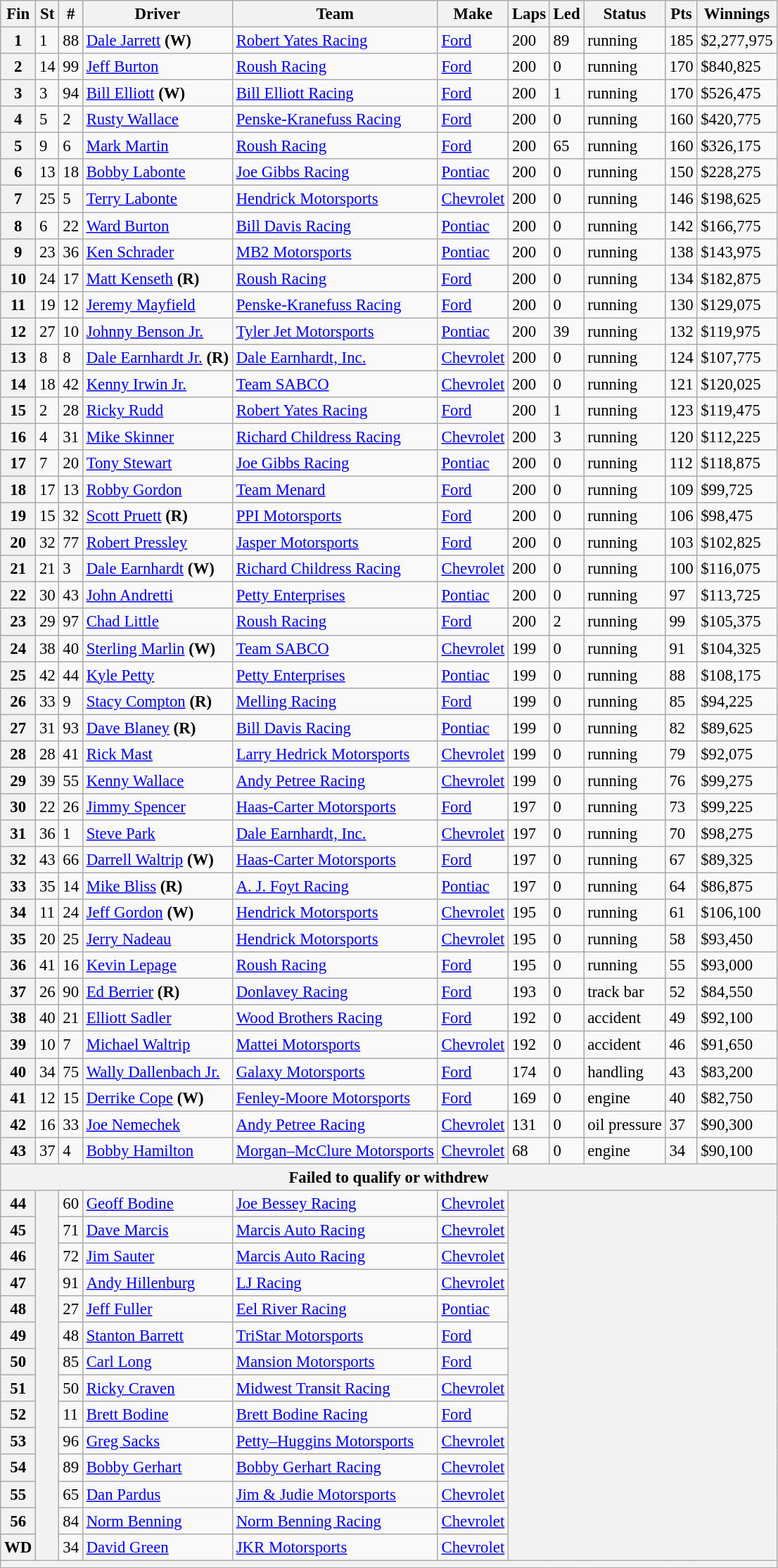<table class="wikitable" style="font-size:95%">
<tr>
<th>Fin</th>
<th>St</th>
<th>#</th>
<th>Driver</th>
<th>Team</th>
<th>Make</th>
<th>Laps</th>
<th>Led</th>
<th>Status</th>
<th>Pts</th>
<th>Winnings</th>
</tr>
<tr>
<th>1</th>
<td>1</td>
<td>88</td>
<td><a href='#'>Dale Jarrett</a> <strong>(W)</strong></td>
<td><a href='#'>Robert Yates Racing</a></td>
<td><a href='#'>Ford</a></td>
<td>200</td>
<td>89</td>
<td>running</td>
<td>185</td>
<td>$2,277,975</td>
</tr>
<tr>
<th>2</th>
<td>14</td>
<td>99</td>
<td><a href='#'>Jeff Burton</a></td>
<td><a href='#'>Roush Racing</a></td>
<td><a href='#'>Ford</a></td>
<td>200</td>
<td>0</td>
<td>running</td>
<td>170</td>
<td>$840,825</td>
</tr>
<tr>
<th>3</th>
<td>3</td>
<td>94</td>
<td><a href='#'>Bill Elliott</a> <strong>(W)</strong></td>
<td><a href='#'>Bill Elliott Racing</a></td>
<td><a href='#'>Ford</a></td>
<td>200</td>
<td>1</td>
<td>running</td>
<td>170</td>
<td>$526,475</td>
</tr>
<tr>
<th>4</th>
<td>5</td>
<td>2</td>
<td><a href='#'>Rusty Wallace</a></td>
<td><a href='#'>Penske-Kranefuss Racing</a></td>
<td><a href='#'>Ford</a></td>
<td>200</td>
<td>0</td>
<td>running</td>
<td>160</td>
<td>$420,775</td>
</tr>
<tr>
<th>5</th>
<td>9</td>
<td>6</td>
<td><a href='#'>Mark Martin</a></td>
<td><a href='#'>Roush Racing</a></td>
<td><a href='#'>Ford</a></td>
<td>200</td>
<td>65</td>
<td>running</td>
<td>160</td>
<td>$326,175</td>
</tr>
<tr>
<th>6</th>
<td>13</td>
<td>18</td>
<td><a href='#'>Bobby Labonte</a></td>
<td><a href='#'>Joe Gibbs Racing</a></td>
<td><a href='#'>Pontiac</a></td>
<td>200</td>
<td>0</td>
<td>running</td>
<td>150</td>
<td>$228,275</td>
</tr>
<tr>
<th>7</th>
<td>25</td>
<td>5</td>
<td><a href='#'>Terry Labonte</a></td>
<td><a href='#'>Hendrick Motorsports</a></td>
<td><a href='#'>Chevrolet</a></td>
<td>200</td>
<td>0</td>
<td>running</td>
<td>146</td>
<td>$198,625</td>
</tr>
<tr>
<th>8</th>
<td>6</td>
<td>22</td>
<td><a href='#'>Ward Burton</a></td>
<td><a href='#'>Bill Davis Racing</a></td>
<td><a href='#'>Pontiac</a></td>
<td>200</td>
<td>0</td>
<td>running</td>
<td>142</td>
<td>$166,775</td>
</tr>
<tr>
<th>9</th>
<td>23</td>
<td>36</td>
<td><a href='#'>Ken Schrader</a></td>
<td><a href='#'>MB2 Motorsports</a></td>
<td><a href='#'>Pontiac</a></td>
<td>200</td>
<td>0</td>
<td>running</td>
<td>138</td>
<td>$143,975</td>
</tr>
<tr>
<th>10</th>
<td>24</td>
<td>17</td>
<td><a href='#'>Matt Kenseth</a> <strong>(R)</strong></td>
<td><a href='#'>Roush Racing</a></td>
<td><a href='#'>Ford</a></td>
<td>200</td>
<td>0</td>
<td>running</td>
<td>134</td>
<td>$182,875</td>
</tr>
<tr>
<th>11</th>
<td>19</td>
<td>12</td>
<td><a href='#'>Jeremy Mayfield</a></td>
<td><a href='#'>Penske-Kranefuss Racing</a></td>
<td><a href='#'>Ford</a></td>
<td>200</td>
<td>0</td>
<td>running</td>
<td>130</td>
<td>$129,075</td>
</tr>
<tr>
<th>12</th>
<td>27</td>
<td>10</td>
<td><a href='#'>Johnny Benson Jr.</a></td>
<td><a href='#'>Tyler Jet Motorsports</a></td>
<td><a href='#'>Pontiac</a></td>
<td>200</td>
<td>39</td>
<td>running</td>
<td>132</td>
<td>$119,975</td>
</tr>
<tr>
<th>13</th>
<td>8</td>
<td>8</td>
<td><a href='#'>Dale Earnhardt Jr.</a> <strong>(R)</strong></td>
<td><a href='#'>Dale Earnhardt, Inc.</a></td>
<td><a href='#'>Chevrolet</a></td>
<td>200</td>
<td>0</td>
<td>running</td>
<td>124</td>
<td>$107,775</td>
</tr>
<tr>
<th>14</th>
<td>18</td>
<td>42</td>
<td><a href='#'>Kenny Irwin Jr.</a></td>
<td><a href='#'>Team SABCO</a></td>
<td><a href='#'>Chevrolet</a></td>
<td>200</td>
<td>0</td>
<td>running</td>
<td>121</td>
<td>$120,025</td>
</tr>
<tr>
<th>15</th>
<td>2</td>
<td>28</td>
<td><a href='#'>Ricky Rudd</a></td>
<td><a href='#'>Robert Yates Racing</a></td>
<td><a href='#'>Ford</a></td>
<td>200</td>
<td>1</td>
<td>running</td>
<td>123</td>
<td>$119,475</td>
</tr>
<tr>
<th>16</th>
<td>4</td>
<td>31</td>
<td><a href='#'>Mike Skinner</a></td>
<td><a href='#'>Richard Childress Racing</a></td>
<td><a href='#'>Chevrolet</a></td>
<td>200</td>
<td>3</td>
<td>running</td>
<td>120</td>
<td>$112,225</td>
</tr>
<tr>
<th>17</th>
<td>7</td>
<td>20</td>
<td><a href='#'>Tony Stewart</a></td>
<td><a href='#'>Joe Gibbs Racing</a></td>
<td><a href='#'>Pontiac</a></td>
<td>200</td>
<td>0</td>
<td>running</td>
<td>112</td>
<td>$118,875</td>
</tr>
<tr>
<th>18</th>
<td>17</td>
<td>13</td>
<td><a href='#'>Robby Gordon</a></td>
<td><a href='#'>Team Menard</a></td>
<td><a href='#'>Ford</a></td>
<td>200</td>
<td>0</td>
<td>running</td>
<td>109</td>
<td>$99,725</td>
</tr>
<tr>
<th>19</th>
<td>15</td>
<td>32</td>
<td><a href='#'>Scott Pruett</a> <strong>(R)</strong></td>
<td><a href='#'>PPI Motorsports</a></td>
<td><a href='#'>Ford</a></td>
<td>200</td>
<td>0</td>
<td>running</td>
<td>106</td>
<td>$98,475</td>
</tr>
<tr>
<th>20</th>
<td>32</td>
<td>77</td>
<td><a href='#'>Robert Pressley</a></td>
<td><a href='#'>Jasper Motorsports</a></td>
<td><a href='#'>Ford</a></td>
<td>200</td>
<td>0</td>
<td>running</td>
<td>103</td>
<td>$102,825</td>
</tr>
<tr>
<th>21</th>
<td>21</td>
<td>3</td>
<td><a href='#'>Dale Earnhardt</a> <strong>(W)</strong></td>
<td><a href='#'>Richard Childress Racing</a></td>
<td><a href='#'>Chevrolet</a></td>
<td>200</td>
<td>0</td>
<td>running</td>
<td>100</td>
<td>$116,075</td>
</tr>
<tr>
<th>22</th>
<td>30</td>
<td>43</td>
<td><a href='#'>John Andretti</a></td>
<td><a href='#'>Petty Enterprises</a></td>
<td><a href='#'>Pontiac</a></td>
<td>200</td>
<td>0</td>
<td>running</td>
<td>97</td>
<td>$113,725</td>
</tr>
<tr>
<th>23</th>
<td>29</td>
<td>97</td>
<td><a href='#'>Chad Little</a></td>
<td><a href='#'>Roush Racing</a></td>
<td><a href='#'>Ford</a></td>
<td>200</td>
<td>2</td>
<td>running</td>
<td>99</td>
<td>$105,375</td>
</tr>
<tr>
<th>24</th>
<td>38</td>
<td>40</td>
<td><a href='#'>Sterling Marlin</a> <strong>(W)</strong></td>
<td><a href='#'>Team SABCO</a></td>
<td><a href='#'>Chevrolet</a></td>
<td>199</td>
<td>0</td>
<td>running</td>
<td>91</td>
<td>$104,325</td>
</tr>
<tr>
<th>25</th>
<td>42</td>
<td>44</td>
<td><a href='#'>Kyle Petty</a></td>
<td><a href='#'>Petty Enterprises</a></td>
<td><a href='#'>Pontiac</a></td>
<td>199</td>
<td>0</td>
<td>running</td>
<td>88</td>
<td>$108,175</td>
</tr>
<tr>
<th>26</th>
<td>33</td>
<td>9</td>
<td><a href='#'>Stacy Compton</a> <strong>(R)</strong></td>
<td><a href='#'>Melling Racing</a></td>
<td><a href='#'>Ford</a></td>
<td>199</td>
<td>0</td>
<td>running</td>
<td>85</td>
<td>$94,225</td>
</tr>
<tr>
<th>27</th>
<td>31</td>
<td>93</td>
<td><a href='#'>Dave Blaney</a> <strong>(R)</strong></td>
<td><a href='#'>Bill Davis Racing</a></td>
<td><a href='#'>Pontiac</a></td>
<td>199</td>
<td>0</td>
<td>running</td>
<td>82</td>
<td>$89,625</td>
</tr>
<tr>
<th>28</th>
<td>28</td>
<td>41</td>
<td><a href='#'>Rick Mast</a></td>
<td><a href='#'>Larry Hedrick Motorsports</a></td>
<td><a href='#'>Chevrolet</a></td>
<td>199</td>
<td>0</td>
<td>running</td>
<td>79</td>
<td>$92,075</td>
</tr>
<tr>
<th>29</th>
<td>39</td>
<td>55</td>
<td><a href='#'>Kenny Wallace</a></td>
<td><a href='#'>Andy Petree Racing</a></td>
<td><a href='#'>Chevrolet</a></td>
<td>199</td>
<td>0</td>
<td>running</td>
<td>76</td>
<td>$99,275</td>
</tr>
<tr>
<th>30</th>
<td>22</td>
<td>26</td>
<td><a href='#'>Jimmy Spencer</a></td>
<td><a href='#'>Haas-Carter Motorsports</a></td>
<td><a href='#'>Ford</a></td>
<td>197</td>
<td>0</td>
<td>running</td>
<td>73</td>
<td>$99,225</td>
</tr>
<tr>
<th>31</th>
<td>36</td>
<td>1</td>
<td><a href='#'>Steve Park</a></td>
<td><a href='#'>Dale Earnhardt, Inc.</a></td>
<td><a href='#'>Chevrolet</a></td>
<td>197</td>
<td>0</td>
<td>running</td>
<td>70</td>
<td>$98,275</td>
</tr>
<tr>
<th>32</th>
<td>43</td>
<td>66</td>
<td><a href='#'>Darrell Waltrip</a> <strong>(W)</strong></td>
<td><a href='#'>Haas-Carter Motorsports</a></td>
<td><a href='#'>Ford</a></td>
<td>197</td>
<td>0</td>
<td>running</td>
<td>67</td>
<td>$89,325</td>
</tr>
<tr>
<th>33</th>
<td>35</td>
<td>14</td>
<td><a href='#'>Mike Bliss</a> <strong>(R)</strong></td>
<td><a href='#'>A. J. Foyt Racing</a></td>
<td><a href='#'>Pontiac</a></td>
<td>197</td>
<td>0</td>
<td>running</td>
<td>64</td>
<td>$86,875</td>
</tr>
<tr>
<th>34</th>
<td>11</td>
<td>24</td>
<td><a href='#'>Jeff Gordon</a> <strong>(W)</strong></td>
<td><a href='#'>Hendrick Motorsports</a></td>
<td><a href='#'>Chevrolet</a></td>
<td>195</td>
<td>0</td>
<td>running</td>
<td>61</td>
<td>$106,100</td>
</tr>
<tr>
<th>35</th>
<td>20</td>
<td>25</td>
<td><a href='#'>Jerry Nadeau</a></td>
<td><a href='#'>Hendrick Motorsports</a></td>
<td><a href='#'>Chevrolet</a></td>
<td>195</td>
<td>0</td>
<td>running</td>
<td>58</td>
<td>$93,450</td>
</tr>
<tr>
<th>36</th>
<td>41</td>
<td>16</td>
<td><a href='#'>Kevin Lepage</a></td>
<td><a href='#'>Roush Racing</a></td>
<td><a href='#'>Ford</a></td>
<td>195</td>
<td>0</td>
<td>running</td>
<td>55</td>
<td>$93,000</td>
</tr>
<tr>
<th>37</th>
<td>26</td>
<td>90</td>
<td><a href='#'>Ed Berrier</a> <strong>(R)</strong></td>
<td><a href='#'>Donlavey Racing</a></td>
<td><a href='#'>Ford</a></td>
<td>193</td>
<td>0</td>
<td>track bar</td>
<td>52</td>
<td>$84,550</td>
</tr>
<tr>
<th>38</th>
<td>40</td>
<td>21</td>
<td><a href='#'>Elliott Sadler</a></td>
<td><a href='#'>Wood Brothers Racing</a></td>
<td><a href='#'>Ford</a></td>
<td>192</td>
<td>0</td>
<td>accident</td>
<td>49</td>
<td>$92,100</td>
</tr>
<tr>
<th>39</th>
<td>10</td>
<td>7</td>
<td><a href='#'>Michael Waltrip</a></td>
<td><a href='#'>Mattei Motorsports</a></td>
<td><a href='#'>Chevrolet</a></td>
<td>192</td>
<td>0</td>
<td>accident</td>
<td>46</td>
<td>$91,650</td>
</tr>
<tr>
<th>40</th>
<td>34</td>
<td>75</td>
<td><a href='#'>Wally Dallenbach Jr.</a></td>
<td><a href='#'>Galaxy Motorsports</a></td>
<td><a href='#'>Ford</a></td>
<td>174</td>
<td>0</td>
<td>handling</td>
<td>43</td>
<td>$83,200</td>
</tr>
<tr>
<th>41</th>
<td>12</td>
<td>15</td>
<td><a href='#'>Derrike Cope</a> <strong>(W)</strong></td>
<td><a href='#'>Fenley-Moore Motorsports</a></td>
<td><a href='#'>Ford</a></td>
<td>169</td>
<td>0</td>
<td>engine</td>
<td>40</td>
<td>$82,750</td>
</tr>
<tr>
<th>42</th>
<td>16</td>
<td>33</td>
<td><a href='#'>Joe Nemechek</a></td>
<td><a href='#'>Andy Petree Racing</a></td>
<td><a href='#'>Chevrolet</a></td>
<td>131</td>
<td>0</td>
<td>oil pressure</td>
<td>37</td>
<td>$90,300</td>
</tr>
<tr>
<th>43</th>
<td>37</td>
<td>4</td>
<td><a href='#'>Bobby Hamilton</a></td>
<td><a href='#'>Morgan–McClure Motorsports</a></td>
<td><a href='#'>Chevrolet</a></td>
<td>68</td>
<td>0</td>
<td>engine</td>
<td>34</td>
<td>$90,100</td>
</tr>
<tr>
<th colspan="11">Failed to qualify or withdrew</th>
</tr>
<tr>
<th>44</th>
<th rowspan="14"></th>
<td>60</td>
<td><a href='#'>Geoff Bodine</a></td>
<td><a href='#'>Joe Bessey Racing</a></td>
<td><a href='#'>Chevrolet</a></td>
<th colspan="5" rowspan="14"></th>
</tr>
<tr>
<th>45</th>
<td>71</td>
<td><a href='#'>Dave Marcis</a></td>
<td><a href='#'>Marcis Auto Racing</a></td>
<td><a href='#'>Chevrolet</a></td>
</tr>
<tr>
<th>46</th>
<td>72</td>
<td><a href='#'>Jim Sauter</a></td>
<td><a href='#'>Marcis Auto Racing</a></td>
<td><a href='#'>Chevrolet</a></td>
</tr>
<tr>
<th>47</th>
<td>91</td>
<td><a href='#'>Andy Hillenburg</a></td>
<td><a href='#'>LJ Racing</a></td>
<td><a href='#'>Chevrolet</a></td>
</tr>
<tr>
<th>48</th>
<td>27</td>
<td><a href='#'>Jeff Fuller</a></td>
<td><a href='#'>Eel River Racing</a></td>
<td><a href='#'>Pontiac</a></td>
</tr>
<tr>
<th>49</th>
<td>48</td>
<td><a href='#'>Stanton Barrett</a></td>
<td><a href='#'>TriStar Motorsports</a></td>
<td><a href='#'>Ford</a></td>
</tr>
<tr>
<th>50</th>
<td>85</td>
<td><a href='#'>Carl Long</a></td>
<td><a href='#'>Mansion Motorsports</a></td>
<td><a href='#'>Ford</a></td>
</tr>
<tr>
<th>51</th>
<td>50</td>
<td><a href='#'>Ricky Craven</a></td>
<td><a href='#'>Midwest Transit Racing</a></td>
<td><a href='#'>Chevrolet</a></td>
</tr>
<tr>
<th>52</th>
<td>11</td>
<td><a href='#'>Brett Bodine</a></td>
<td><a href='#'>Brett Bodine Racing</a></td>
<td><a href='#'>Ford</a></td>
</tr>
<tr>
<th>53</th>
<td>96</td>
<td><a href='#'>Greg Sacks</a></td>
<td><a href='#'>Petty–Huggins Motorsports</a></td>
<td><a href='#'>Chevrolet</a></td>
</tr>
<tr>
<th>54</th>
<td>89</td>
<td><a href='#'>Bobby Gerhart</a></td>
<td><a href='#'>Bobby Gerhart Racing</a></td>
<td><a href='#'>Chevrolet</a></td>
</tr>
<tr>
<th>55</th>
<td>65</td>
<td><a href='#'>Dan Pardus</a></td>
<td><a href='#'>Jim & Judie Motorsports</a></td>
<td><a href='#'>Chevrolet</a></td>
</tr>
<tr>
<th>56</th>
<td>84</td>
<td><a href='#'>Norm Benning</a></td>
<td><a href='#'>Norm Benning Racing</a></td>
<td><a href='#'>Chevrolet</a></td>
</tr>
<tr>
<th>WD</th>
<td>34</td>
<td><a href='#'>David Green</a></td>
<td><a href='#'>JKR Motorsports</a></td>
<td><a href='#'>Chevrolet</a></td>
</tr>
<tr>
<th colspan="11"></th>
</tr>
</table>
